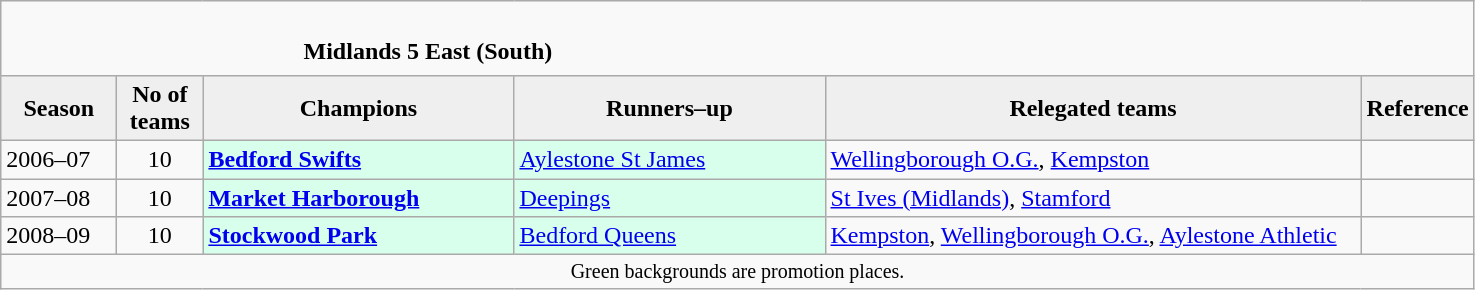<table class="wikitable" style="text-align: left;">
<tr>
<td colspan="11" cellpadding="0" cellspacing="0"><br><table border="0" style="width:100%;" cellpadding="0" cellspacing="0">
<tr>
<td style="width:20%; border:0;"></td>
<td style="border:0;"><strong>Midlands 5 East (South)</strong></td>
<td style="width:20%; border:0;"></td>
</tr>
</table>
</td>
</tr>
<tr>
<th style="background:#efefef; width:70px;">Season</th>
<th style="background:#efefef; width:50px;">No of teams</th>
<th style="background:#efefef; width:200px;">Champions</th>
<th style="background:#efefef; width:200px;">Runners–up</th>
<th style="background:#efefef; width:350px;">Relegated teams</th>
<th style="background:#efefef; width:50px;">Reference</th>
</tr>
<tr align=left>
<td>2006–07</td>
<td style="text-align: center;">10</td>
<td style="background:#d8ffeb;"><strong><a href='#'>Bedford Swifts</a></strong></td>
<td style="background:#d8ffeb;"><a href='#'>Aylestone St James</a></td>
<td><a href='#'>Wellingborough O.G.</a>, <a href='#'>Kempston</a></td>
<td></td>
</tr>
<tr>
<td>2007–08</td>
<td style="text-align: center;">10</td>
<td style="background:#d8ffeb;"><strong><a href='#'>Market Harborough</a></strong></td>
<td style="background:#d8ffeb;"><a href='#'>Deepings</a></td>
<td><a href='#'>St Ives (Midlands)</a>, <a href='#'>Stamford</a></td>
<td></td>
</tr>
<tr>
<td>2008–09</td>
<td style="text-align: center;">10</td>
<td style="background:#d8ffeb;"><strong><a href='#'>Stockwood Park</a></strong></td>
<td style="background:#d8ffeb;"><a href='#'>Bedford Queens</a></td>
<td><a href='#'>Kempston</a>, <a href='#'>Wellingborough O.G.</a>, <a href='#'>Aylestone Athletic</a></td>
<td></td>
</tr>
<tr>
<td colspan="15"  style="border:0; font-size:smaller; text-align:center;">Green backgrounds are promotion places.</td>
</tr>
</table>
